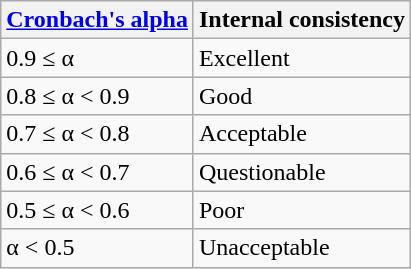<table class="wikitable">
<tr>
<th><a href='#'>Cronbach's alpha</a></th>
<th>Internal consistency</th>
</tr>
<tr>
<td>0.9 ≤ α</td>
<td>Excellent</td>
</tr>
<tr>
<td>0.8 ≤ α < 0.9</td>
<td>Good</td>
</tr>
<tr>
<td>0.7 ≤ α < 0.8</td>
<td>Acceptable</td>
</tr>
<tr>
<td>0.6 ≤ α < 0.7</td>
<td>Questionable</td>
</tr>
<tr>
<td>0.5 ≤ α < 0.6</td>
<td>Poor</td>
</tr>
<tr>
<td>α < 0.5</td>
<td>Unacceptable</td>
</tr>
</table>
